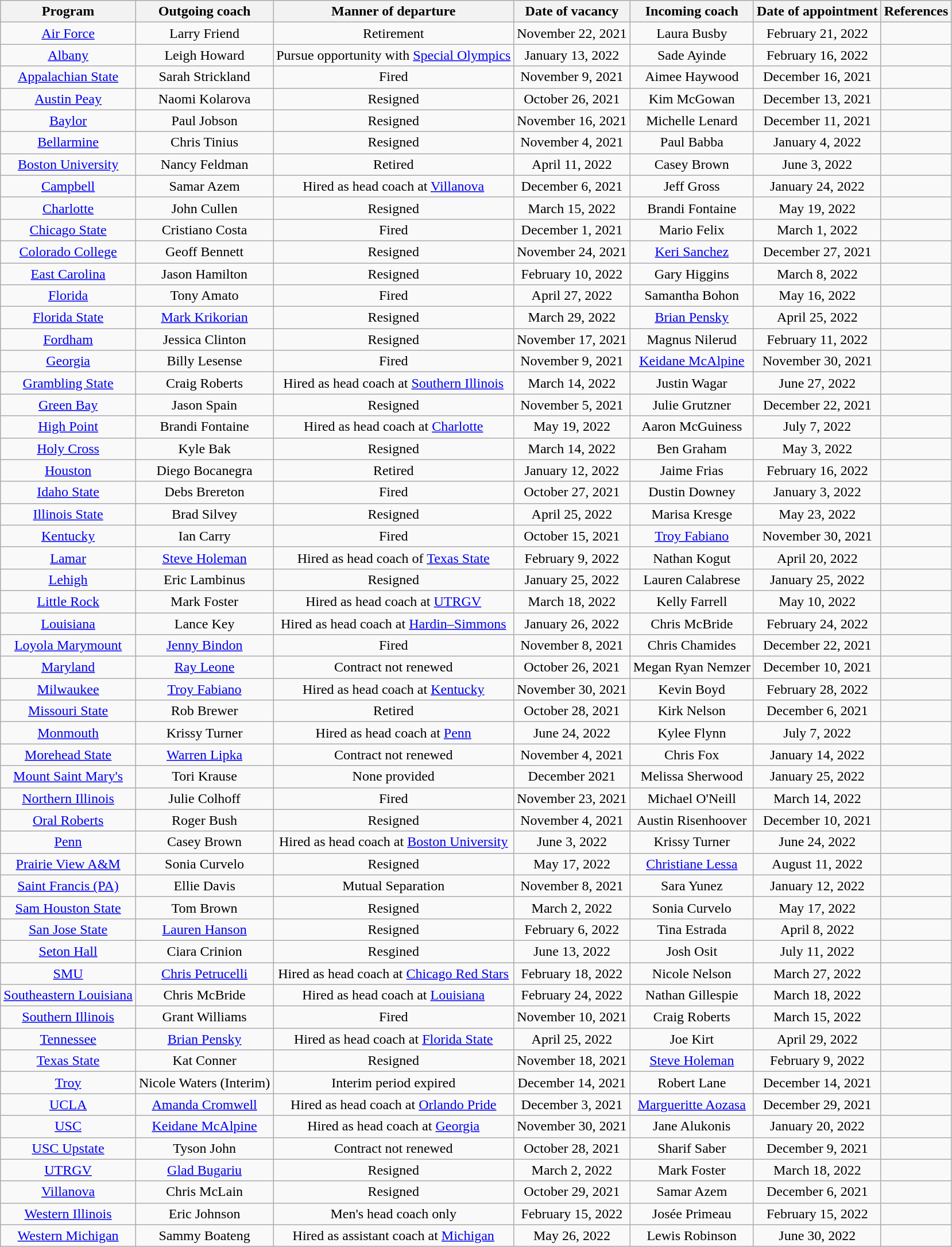<table class="wikitable sortable" style="text-align: center;">
<tr>
<th>Program</th>
<th>Outgoing coach</th>
<th>Manner of departure</th>
<th>Date of vacancy</th>
<th>Incoming coach</th>
<th>Date of appointment</th>
<th>References</th>
</tr>
<tr>
<td><a href='#'>Air Force</a></td>
<td>Larry Friend</td>
<td>Retirement</td>
<td>November 22, 2021</td>
<td>Laura Busby</td>
<td>February 21, 2022</td>
<td></td>
</tr>
<tr>
<td><a href='#'>Albany</a></td>
<td>Leigh Howard</td>
<td>Pursue opportunity with <a href='#'>Special Olympics</a></td>
<td>January 13, 2022</td>
<td>Sade Ayinde</td>
<td>February 16, 2022</td>
<td></td>
</tr>
<tr>
<td><a href='#'>Appalachian State</a></td>
<td>Sarah Strickland</td>
<td>Fired</td>
<td>November 9, 2021</td>
<td>Aimee Haywood</td>
<td>December 16, 2021</td>
<td></td>
</tr>
<tr>
<td><a href='#'>Austin Peay</a></td>
<td>Naomi Kolarova</td>
<td>Resigned</td>
<td>October 26, 2021</td>
<td>Kim McGowan</td>
<td>December 13, 2021</td>
<td></td>
</tr>
<tr>
<td><a href='#'>Baylor</a></td>
<td>Paul Jobson</td>
<td>Resigned</td>
<td>November 16, 2021</td>
<td>Michelle Lenard</td>
<td>December 11, 2021</td>
<td></td>
</tr>
<tr>
<td><a href='#'>Bellarmine</a></td>
<td>Chris Tinius</td>
<td>Resigned</td>
<td>November 4, 2021</td>
<td>Paul Babba</td>
<td>January 4, 2022</td>
<td></td>
</tr>
<tr>
<td><a href='#'>Boston University</a></td>
<td>Nancy Feldman</td>
<td>Retired</td>
<td>April 11, 2022</td>
<td>Casey Brown</td>
<td>June 3, 2022</td>
<td></td>
</tr>
<tr>
<td><a href='#'>Campbell</a></td>
<td>Samar Azem</td>
<td>Hired as head coach at <a href='#'>Villanova</a></td>
<td>December 6, 2021</td>
<td>Jeff Gross</td>
<td>January 24, 2022</td>
<td></td>
</tr>
<tr>
<td><a href='#'>Charlotte</a></td>
<td>John Cullen</td>
<td>Resigned</td>
<td>March 15, 2022</td>
<td>Brandi Fontaine</td>
<td>May 19, 2022</td>
<td></td>
</tr>
<tr>
<td><a href='#'>Chicago State</a></td>
<td>Cristiano Costa</td>
<td>Fired</td>
<td>December 1, 2021</td>
<td>Mario Felix</td>
<td>March 1, 2022</td>
<td></td>
</tr>
<tr>
<td><a href='#'>Colorado College</a></td>
<td>Geoff Bennett</td>
<td>Resigned</td>
<td>November 24, 2021</td>
<td><a href='#'>Keri Sanchez</a></td>
<td>December 27, 2021</td>
<td></td>
</tr>
<tr>
<td><a href='#'>East Carolina</a></td>
<td>Jason Hamilton</td>
<td>Resigned</td>
<td>February 10, 2022</td>
<td>Gary Higgins</td>
<td>March 8, 2022</td>
<td></td>
</tr>
<tr>
<td><a href='#'>Florida</a></td>
<td>Tony Amato</td>
<td>Fired</td>
<td>April 27, 2022</td>
<td>Samantha Bohon</td>
<td>May 16, 2022</td>
<td></td>
</tr>
<tr>
<td><a href='#'>Florida State</a></td>
<td><a href='#'>Mark Krikorian</a></td>
<td>Resigned</td>
<td>March 29, 2022</td>
<td><a href='#'>Brian Pensky</a></td>
<td>April 25, 2022</td>
<td></td>
</tr>
<tr>
<td><a href='#'>Fordham</a></td>
<td>Jessica Clinton</td>
<td>Resigned</td>
<td>November 17, 2021</td>
<td>Magnus Nilerud</td>
<td>February 11, 2022</td>
<td></td>
</tr>
<tr>
<td><a href='#'>Georgia</a></td>
<td>Billy Lesense</td>
<td>Fired</td>
<td>November 9, 2021</td>
<td><a href='#'>Keidane McAlpine</a></td>
<td>November 30, 2021</td>
<td></td>
</tr>
<tr>
<td><a href='#'>Grambling State</a></td>
<td>Craig Roberts</td>
<td>Hired as head coach at <a href='#'>Southern Illinois</a></td>
<td>March 14, 2022</td>
<td>Justin Wagar</td>
<td>June 27, 2022</td>
<td></td>
</tr>
<tr>
<td><a href='#'>Green Bay</a></td>
<td>Jason Spain</td>
<td>Resigned</td>
<td>November 5, 2021</td>
<td>Julie Grutzner</td>
<td>December 22, 2021</td>
<td></td>
</tr>
<tr>
<td><a href='#'>High Point</a></td>
<td>Brandi Fontaine</td>
<td>Hired as head coach at <a href='#'>Charlotte</a></td>
<td>May 19, 2022</td>
<td>Aaron McGuiness</td>
<td>July 7, 2022</td>
<td></td>
</tr>
<tr>
<td><a href='#'>Holy Cross</a></td>
<td>Kyle Bak</td>
<td>Resigned</td>
<td>March 14, 2022</td>
<td>Ben Graham</td>
<td>May 3, 2022</td>
<td></td>
</tr>
<tr>
<td><a href='#'>Houston</a></td>
<td>Diego Bocanegra</td>
<td>Retired</td>
<td>January 12, 2022</td>
<td>Jaime Frias</td>
<td>February 16, 2022</td>
<td></td>
</tr>
<tr>
<td><a href='#'>Idaho State</a></td>
<td>Debs Brereton</td>
<td>Fired</td>
<td>October 27, 2021</td>
<td>Dustin Downey</td>
<td>January 3, 2022</td>
<td></td>
</tr>
<tr>
<td><a href='#'>Illinois State</a></td>
<td>Brad Silvey</td>
<td>Resigned</td>
<td>April 25, 2022</td>
<td>Marisa Kresge</td>
<td>May 23, 2022</td>
<td></td>
</tr>
<tr>
<td><a href='#'>Kentucky</a></td>
<td>Ian Carry</td>
<td>Fired</td>
<td>October 15, 2021</td>
<td><a href='#'>Troy Fabiano</a></td>
<td>November 30, 2021</td>
<td></td>
</tr>
<tr>
<td><a href='#'>Lamar</a></td>
<td><a href='#'>Steve Holeman</a></td>
<td>Hired as head coach of <a href='#'>Texas State</a></td>
<td>February 9, 2022</td>
<td>Nathan Kogut</td>
<td>April 20, 2022</td>
<td></td>
</tr>
<tr>
<td><a href='#'>Lehigh</a></td>
<td>Eric Lambinus</td>
<td>Resigned</td>
<td>January 25, 2022</td>
<td>Lauren Calabrese</td>
<td>January 25, 2022</td>
<td></td>
</tr>
<tr>
<td><a href='#'>Little Rock</a></td>
<td>Mark Foster</td>
<td>Hired as head coach at <a href='#'>UTRGV</a></td>
<td>March 18, 2022</td>
<td>Kelly Farrell</td>
<td>May 10, 2022</td>
<td></td>
</tr>
<tr>
<td><a href='#'>Louisiana</a></td>
<td>Lance Key</td>
<td>Hired as head coach at <a href='#'>Hardin–Simmons</a></td>
<td>January 26, 2022</td>
<td>Chris McBride</td>
<td>February 24, 2022</td>
<td></td>
</tr>
<tr>
<td><a href='#'>Loyola Marymount</a></td>
<td><a href='#'>Jenny Bindon</a></td>
<td>Fired</td>
<td>November 8, 2021</td>
<td>Chris Chamides</td>
<td>December 22, 2021</td>
<td></td>
</tr>
<tr>
<td><a href='#'>Maryland</a></td>
<td><a href='#'>Ray Leone</a></td>
<td>Contract not renewed</td>
<td>October 26, 2021</td>
<td>Megan Ryan Nemzer</td>
<td>December 10, 2021</td>
<td></td>
</tr>
<tr>
<td><a href='#'>Milwaukee</a></td>
<td><a href='#'>Troy Fabiano</a></td>
<td>Hired as head coach at <a href='#'>Kentucky</a></td>
<td>November 30, 2021</td>
<td>Kevin Boyd</td>
<td>February 28, 2022</td>
<td></td>
</tr>
<tr>
<td><a href='#'>Missouri State</a></td>
<td>Rob Brewer</td>
<td>Retired</td>
<td>October 28, 2021</td>
<td>Kirk Nelson</td>
<td>December 6, 2021</td>
<td></td>
</tr>
<tr>
<td><a href='#'>Monmouth</a></td>
<td>Krissy Turner</td>
<td>Hired as head coach at <a href='#'>Penn</a></td>
<td>June 24, 2022</td>
<td>Kylee Flynn</td>
<td>July 7, 2022</td>
<td></td>
</tr>
<tr>
<td><a href='#'>Morehead State</a></td>
<td><a href='#'>Warren Lipka</a></td>
<td>Contract not renewed</td>
<td>November 4, 2021</td>
<td>Chris Fox</td>
<td>January 14, 2022</td>
<td></td>
</tr>
<tr>
<td><a href='#'>Mount Saint Mary's</a></td>
<td>Tori Krause</td>
<td>None provided</td>
<td>December 2021</td>
<td>Melissa Sherwood</td>
<td>January 25, 2022</td>
<td></td>
</tr>
<tr>
<td><a href='#'>Northern Illinois</a></td>
<td>Julie Colhoff</td>
<td>Fired</td>
<td>November 23, 2021</td>
<td>Michael O'Neill</td>
<td>March 14, 2022</td>
<td></td>
</tr>
<tr>
<td><a href='#'>Oral Roberts</a></td>
<td>Roger Bush</td>
<td>Resigned</td>
<td>November 4, 2021</td>
<td>Austin Risenhoover</td>
<td>December 10, 2021</td>
<td></td>
</tr>
<tr>
<td><a href='#'>Penn</a></td>
<td>Casey Brown</td>
<td>Hired as head coach at <a href='#'>Boston University</a></td>
<td>June 3, 2022</td>
<td>Krissy Turner</td>
<td>June 24, 2022</td>
<td></td>
</tr>
<tr>
<td><a href='#'>Prairie View A&M</a></td>
<td>Sonia Curvelo</td>
<td>Resigned</td>
<td>May 17, 2022</td>
<td><a href='#'>Christiane Lessa</a></td>
<td>August 11, 2022</td>
<td></td>
</tr>
<tr>
<td><a href='#'>Saint Francis (PA)</a></td>
<td>Ellie Davis</td>
<td>Mutual Separation</td>
<td>November 8, 2021</td>
<td>Sara Yunez</td>
<td>January 12, 2022</td>
<td></td>
</tr>
<tr>
<td><a href='#'>Sam Houston State</a></td>
<td>Tom Brown</td>
<td>Resigned</td>
<td>March 2, 2022</td>
<td>Sonia Curvelo</td>
<td>May 17, 2022</td>
<td></td>
</tr>
<tr>
<td><a href='#'>San Jose State</a></td>
<td><a href='#'>Lauren Hanson</a></td>
<td>Resigned</td>
<td>February 6, 2022</td>
<td>Tina Estrada</td>
<td>April 8, 2022</td>
<td></td>
</tr>
<tr>
<td><a href='#'>Seton Hall</a></td>
<td>Ciara Crinion</td>
<td>Resgined</td>
<td>June 13, 2022</td>
<td>Josh Osit</td>
<td>July 11, 2022</td>
<td></td>
</tr>
<tr>
<td><a href='#'>SMU</a></td>
<td><a href='#'>Chris Petrucelli</a></td>
<td>Hired as head coach at <a href='#'>Chicago Red Stars</a></td>
<td>February 18, 2022</td>
<td>Nicole Nelson</td>
<td>March 27, 2022</td>
<td></td>
</tr>
<tr>
<td><a href='#'>Southeastern Louisiana</a></td>
<td>Chris McBride</td>
<td>Hired as head coach at <a href='#'>Louisiana</a></td>
<td>February 24, 2022</td>
<td>Nathan Gillespie</td>
<td>March 18, 2022</td>
<td></td>
</tr>
<tr>
<td><a href='#'>Southern Illinois</a></td>
<td>Grant Williams</td>
<td>Fired</td>
<td>November 10, 2021</td>
<td>Craig Roberts</td>
<td>March 15, 2022</td>
<td></td>
</tr>
<tr>
<td><a href='#'>Tennessee</a></td>
<td><a href='#'>Brian Pensky</a></td>
<td>Hired as head coach at <a href='#'>Florida State</a></td>
<td>April 25, 2022</td>
<td>Joe Kirt</td>
<td>April 29, 2022</td>
<td></td>
</tr>
<tr>
<td><a href='#'>Texas State</a></td>
<td>Kat Conner</td>
<td>Resigned</td>
<td>November 18, 2021</td>
<td><a href='#'>Steve Holeman</a></td>
<td>February 9, 2022</td>
<td></td>
</tr>
<tr>
<td><a href='#'>Troy</a></td>
<td>Nicole Waters (Interim)</td>
<td>Interim period expired</td>
<td>December 14, 2021</td>
<td>Robert Lane</td>
<td>December 14, 2021</td>
<td></td>
</tr>
<tr>
<td><a href='#'>UCLA</a></td>
<td><a href='#'>Amanda Cromwell</a></td>
<td>Hired as head coach at <a href='#'>Orlando Pride</a></td>
<td>December 3, 2021</td>
<td><a href='#'>Margueritte Aozasa</a></td>
<td>December 29, 2021</td>
<td></td>
</tr>
<tr>
<td><a href='#'>USC</a></td>
<td><a href='#'>Keidane McAlpine</a></td>
<td>Hired as head coach at <a href='#'>Georgia</a></td>
<td>November 30, 2021</td>
<td>Jane Alukonis</td>
<td>January 20, 2022</td>
<td></td>
</tr>
<tr>
<td><a href='#'>USC Upstate</a></td>
<td>Tyson John</td>
<td>Contract not renewed</td>
<td>October 28, 2021</td>
<td>Sharif Saber</td>
<td>December 9, 2021</td>
<td></td>
</tr>
<tr>
<td><a href='#'>UTRGV</a></td>
<td><a href='#'>Glad Bugariu</a></td>
<td>Resigned</td>
<td>March 2, 2022</td>
<td>Mark Foster</td>
<td>March 18, 2022</td>
<td></td>
</tr>
<tr>
<td><a href='#'>Villanova</a></td>
<td>Chris McLain</td>
<td>Resigned</td>
<td>October 29, 2021</td>
<td>Samar Azem</td>
<td>December 6, 2021</td>
<td></td>
</tr>
<tr>
<td><a href='#'>Western Illinois</a></td>
<td>Eric Johnson</td>
<td>Men's head coach only</td>
<td>February 15, 2022</td>
<td>Josée Primeau</td>
<td>February 15, 2022</td>
<td></td>
</tr>
<tr>
<td><a href='#'>Western Michigan</a></td>
<td>Sammy Boateng</td>
<td>Hired as assistant coach at <a href='#'>Michigan</a></td>
<td>May 26, 2022</td>
<td>Lewis Robinson</td>
<td>June 30, 2022</td>
<td></td>
</tr>
</table>
